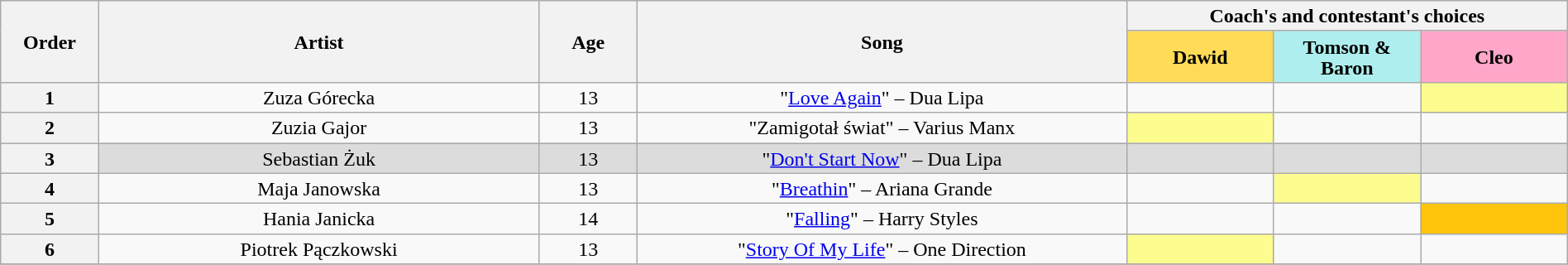<table class="wikitable" style="text-align:center; line-height:17px; width:100%;">
<tr>
<th rowspan="2" scope="col" style="width:04%;">Order</th>
<th rowspan="2" scope="col" style="width:18%;">Artist</th>
<th rowspan="2" scope="col" style="width:04%;">Age</th>
<th rowspan="2" scope="col" style="width:20%;">Song</th>
<th colspan="3">Coach's and contestant's choices</th>
</tr>
<tr>
<th style="width:06%; background:#ffdb58;">Dawid</th>
<th style="width:06%; background:#afeeee;">Tomson & Baron</th>
<th style="width:06%; background:#FFA6C9;">Cleo</th>
</tr>
<tr>
<th>1</th>
<td>Zuza Górecka</td>
<td>13</td>
<td>"<a href='#'>Love Again</a>" – Dua Lipa</td>
<td></td>
<td></td>
<td style="background:#fdfc8f;"></td>
</tr>
<tr>
<th>2</th>
<td>Zuzia Gajor</td>
<td>13</td>
<td>"Zamigotał świat" – Varius Manx</td>
<td style="background:#fdfc8f;"></td>
<td></td>
<td></td>
</tr>
<tr style="background:#DCDCDC;">
<th>3</th>
<td>Sebastian Żuk</td>
<td>13</td>
<td>"<a href='#'>Don't Start Now</a>" – Dua Lipa</td>
<td></td>
<td></td>
<td></td>
</tr>
<tr>
<th>4</th>
<td>Maja Janowska</td>
<td>13</td>
<td>"<a href='#'>Breathin</a>" – Ariana Grande</td>
<td></td>
<td style="background:#fdfc8f;"></td>
<td></td>
</tr>
<tr>
<th>5</th>
<td>Hania Janicka</td>
<td>14</td>
<td>"<a href='#'>Falling</a>" – Harry Styles</td>
<td></td>
<td></td>
<td style="background:#FFC40C;"></td>
</tr>
<tr>
<th>6</th>
<td>Piotrek Pączkowski</td>
<td>13</td>
<td>"<a href='#'>Story Of My Life</a>" – One Direction</td>
<td style="background:#fdfc8f;"></td>
<td></td>
<td></td>
</tr>
<tr>
</tr>
</table>
